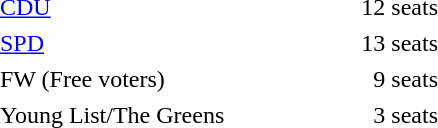<table cellpadding="2" style="width:300px; text-align:right; white-space:nowrap;">
<tr>
<td style="text-align:left;"><a href='#'>CDU</a></td>
<td>12 seats</td>
</tr>
<tr>
<td style="text-align:left;"><a href='#'>SPD</a></td>
<td>13 seats</td>
</tr>
<tr>
<td style="text-align:left;">FW (Free voters)</td>
<td>9 seats</td>
</tr>
<tr>
<td style="text-align:left;">Young List/The Greens</td>
<td>3 seats</td>
</tr>
</table>
